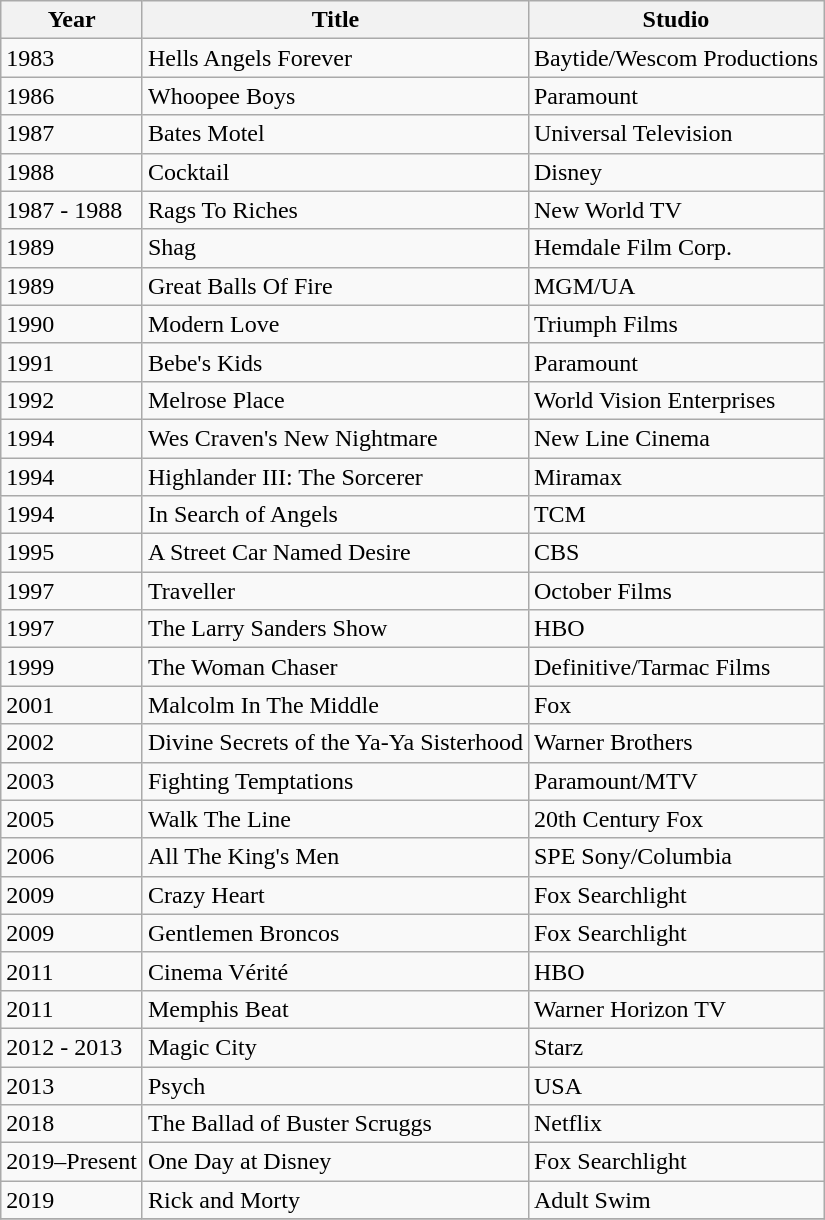<table class="wikitable">
<tr>
<th>Year</th>
<th>Title</th>
<th>Studio</th>
</tr>
<tr>
<td rowspan=1>1983</td>
<td>Hells Angels Forever</td>
<td>Baytide/Wescom Productions</td>
</tr>
<tr>
<td rowspan=1>1986</td>
<td>Whoopee Boys</td>
<td>Paramount</td>
</tr>
<tr>
<td rowspan=1>1987</td>
<td>Bates Motel</td>
<td>Universal Television</td>
</tr>
<tr>
<td rowspan=1>1988</td>
<td>Cocktail</td>
<td>Disney</td>
</tr>
<tr>
<td rowspan=1>1987 - 1988</td>
<td>Rags To Riches</td>
<td>New World TV</td>
</tr>
<tr>
<td rowspan=1>1989</td>
<td>Shag</td>
<td>Hemdale Film Corp.</td>
</tr>
<tr>
<td rowspan=1>1989</td>
<td>Great Balls Of Fire</td>
<td>MGM/UA</td>
</tr>
<tr>
<td rowspan=1>1990</td>
<td>Modern Love</td>
<td>Triumph Films</td>
</tr>
<tr>
<td rowspan=1>1991</td>
<td>Bebe's Kids</td>
<td>Paramount</td>
</tr>
<tr>
<td rowspan=1>1992</td>
<td>Melrose Place</td>
<td>World Vision Enterprises</td>
</tr>
<tr>
<td rowspan=1>1994</td>
<td>Wes Craven's New Nightmare</td>
<td>New Line Cinema</td>
</tr>
<tr>
<td rowspan=1>1994</td>
<td>Highlander III: The Sorcerer</td>
<td>Miramax</td>
</tr>
<tr>
<td rowspan=1>1994</td>
<td>In Search of Angels</td>
<td>TCM</td>
</tr>
<tr>
<td rowspan=1>1995</td>
<td>A Street Car Named Desire</td>
<td>CBS</td>
</tr>
<tr>
<td rowspan=1>1997</td>
<td>Traveller</td>
<td>October Films</td>
</tr>
<tr>
<td rowspan=1>1997</td>
<td>The Larry Sanders Show</td>
<td>HBO</td>
</tr>
<tr>
<td rowspan=1>1999</td>
<td>The Woman Chaser</td>
<td>Definitive/Tarmac Films</td>
</tr>
<tr>
<td rowspan=1>2001</td>
<td>Malcolm In The Middle</td>
<td>Fox</td>
</tr>
<tr>
<td rowspan=1>2002</td>
<td>Divine Secrets of the Ya-Ya Sisterhood</td>
<td>Warner Brothers</td>
</tr>
<tr>
<td rowspan=1>2003</td>
<td>Fighting Temptations</td>
<td>Paramount/MTV</td>
</tr>
<tr>
<td rowspan=1>2005</td>
<td>Walk The Line</td>
<td>20th Century Fox</td>
</tr>
<tr>
<td rowspan=1>2006</td>
<td>All The King's Men</td>
<td>SPE Sony/Columbia</td>
</tr>
<tr>
<td rowspan=1>2009</td>
<td>Crazy Heart</td>
<td>Fox Searchlight</td>
</tr>
<tr>
<td rowspan=1>2009</td>
<td>Gentlemen Broncos</td>
<td>Fox Searchlight</td>
</tr>
<tr>
<td rowspan=1>2011</td>
<td>Cinema Vérité</td>
<td>HBO</td>
</tr>
<tr>
<td rowspan=1>2011</td>
<td>Memphis Beat</td>
<td>Warner Horizon TV</td>
</tr>
<tr>
<td rowspan=1>2012 - 2013</td>
<td>Magic City</td>
<td>Starz</td>
</tr>
<tr>
<td rowspan=1>2013</td>
<td>Psych</td>
<td>USA</td>
</tr>
<tr>
<td rowspan=1>2018</td>
<td>The Ballad of Buster Scruggs</td>
<td>Netflix</td>
</tr>
<tr>
<td rowspan=1>2019–Present</td>
<td>One Day at Disney</td>
<td>Fox Searchlight</td>
</tr>
<tr>
<td rowspan=1>2019</td>
<td>Rick and Morty</td>
<td>Adult Swim</td>
</tr>
<tr>
</tr>
</table>
